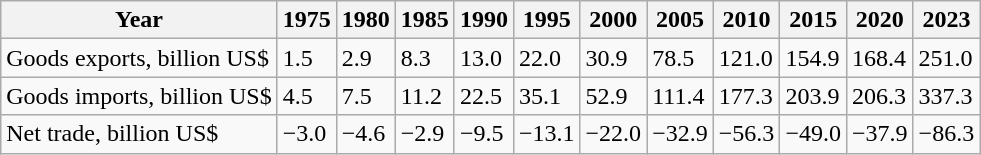<table class="wikitable">
<tr>
<th>Year</th>
<th>1975</th>
<th>1980</th>
<th>1985</th>
<th>1990</th>
<th>1995</th>
<th>2000</th>
<th>2005</th>
<th>2010</th>
<th>2015</th>
<th>2020</th>
<th>2023</th>
</tr>
<tr>
<td>Goods exports, billion US$</td>
<td>1.5</td>
<td>2.9</td>
<td>8.3</td>
<td>13.0</td>
<td>22.0</td>
<td>30.9</td>
<td>78.5</td>
<td>121.0</td>
<td>154.9</td>
<td>168.4</td>
<td>251.0</td>
</tr>
<tr>
<td>Goods imports, billion US$</td>
<td>4.5</td>
<td>7.5</td>
<td>11.2</td>
<td>22.5</td>
<td>35.1</td>
<td>52.9</td>
<td>111.4</td>
<td>177.3</td>
<td>203.9</td>
<td>206.3</td>
<td>337.3</td>
</tr>
<tr>
<td>Net trade, billion US$</td>
<td>−3.0</td>
<td>−4.6</td>
<td>−2.9</td>
<td>−9.5</td>
<td>−13.1</td>
<td>−22.0</td>
<td>−32.9</td>
<td>−56.3</td>
<td>−49.0</td>
<td>−37.9</td>
<td>−86.3</td>
</tr>
</table>
